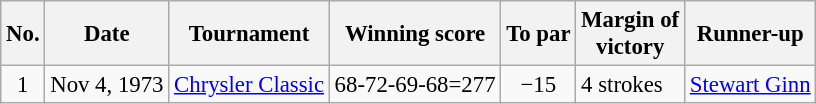<table class="wikitable" style="font-size:95%;">
<tr>
<th>No.</th>
<th>Date</th>
<th>Tournament</th>
<th>Winning score</th>
<th>To par</th>
<th>Margin of<br>victory</th>
<th>Runner-up</th>
</tr>
<tr>
<td align=center>1</td>
<td align=right>Nov 4, 1973</td>
<td><a href='#'>Chrysler Classic</a></td>
<td>68-72-69-68=277</td>
<td align=center>−15</td>
<td>4 strokes</td>
<td> <a href='#'>Stewart Ginn</a></td>
</tr>
</table>
